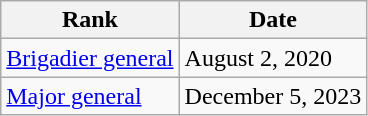<table class="wikitable">
<tr>
<th>Rank</th>
<th>Date</th>
</tr>
<tr>
<td> <a href='#'>Brigadier general</a></td>
<td>August 2, 2020</td>
</tr>
<tr>
<td> <a href='#'>Major general</a></td>
<td>December 5, 2023</td>
</tr>
</table>
